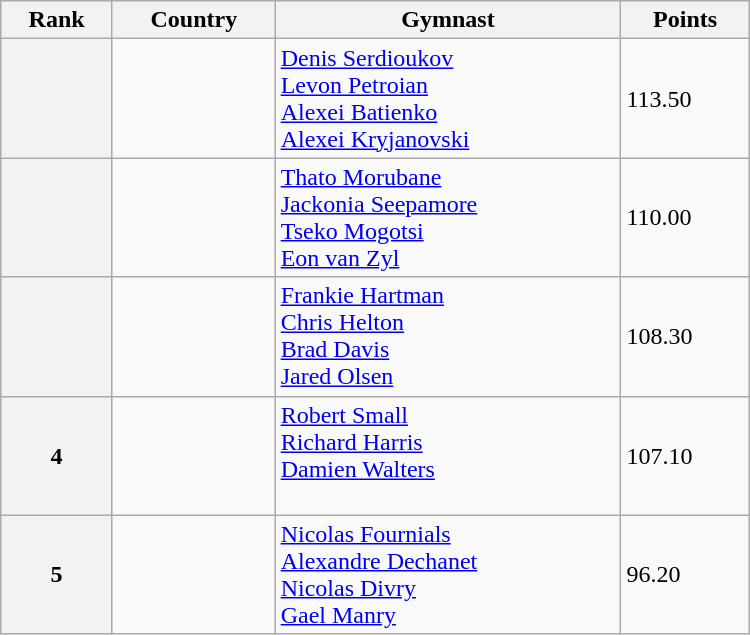<table class="wikitable" width=500>
<tr bgcolor="#efefef">
<th>Rank</th>
<th>Country</th>
<th>Gymnast</th>
<th>Points</th>
</tr>
<tr>
<th></th>
<td></td>
<td><a href='#'>Denis Serdioukov</a> <br> <a href='#'>Levon Petroian</a> <br> <a href='#'>Alexei Batienko</a><br> <a href='#'>Alexei Kryjanovski</a></td>
<td>113.50</td>
</tr>
<tr>
<th></th>
<td></td>
<td><a href='#'>Thato Morubane</a> <br> <a href='#'>Jackonia Seepamore</a> <br> <a href='#'>Tseko Mogotsi</a> <br> <a href='#'>Eon van Zyl</a></td>
<td>110.00</td>
</tr>
<tr>
<th></th>
<td></td>
<td><a href='#'>Frankie Hartman</a> <br> <a href='#'>Chris Helton</a> <br> <a href='#'>Brad Davis</a> <br> <a href='#'>Jared Olsen</a></td>
<td>108.30</td>
</tr>
<tr>
<th>4</th>
<td></td>
<td><a href='#'>Robert Small</a> <br> <a href='#'>Richard Harris</a> <br> <a href='#'>Damien Walters</a> <br>  </td>
<td>107.10</td>
</tr>
<tr>
<th>5</th>
<td></td>
<td><a href='#'>Nicolas Fournials</a> <br> <a href='#'>Alexandre Dechanet</a> <br> <a href='#'>Nicolas Divry</a> <br> <a href='#'>Gael Manry</a></td>
<td>96.20</td>
</tr>
</table>
